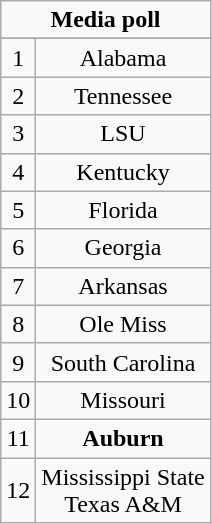<table class="wikitable">
<tr align="center">
<td align="center" Colspan="3"><strong>Media poll</strong></td>
</tr>
<tr align="center">
</tr>
<tr align="center">
<td>1</td>
<td>Alabama</td>
</tr>
<tr align="center">
<td>2</td>
<td>Tennessee</td>
</tr>
<tr align="center">
<td>3</td>
<td>LSU</td>
</tr>
<tr align="center">
<td>4</td>
<td>Kentucky</td>
</tr>
<tr align="center">
<td>5</td>
<td>Florida</td>
</tr>
<tr align="center">
<td>6</td>
<td>Georgia</td>
</tr>
<tr align="center">
<td>7</td>
<td>Arkansas</td>
</tr>
<tr align="center">
<td>8</td>
<td>Ole Miss</td>
</tr>
<tr align="center">
<td>9</td>
<td>South Carolina</td>
</tr>
<tr align="center">
<td>10</td>
<td>Missouri</td>
</tr>
<tr align="center">
<td>11</td>
<td><strong>Auburn</strong></td>
</tr>
<tr align="center">
<td>12</td>
<td>Mississippi State<br>Texas A&M</td>
</tr>
</table>
